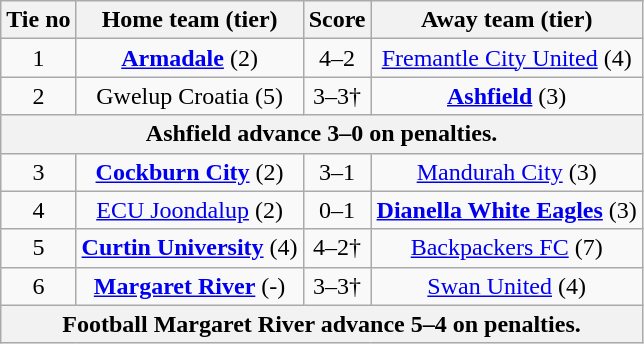<table class="wikitable" style="text-align:center">
<tr>
<th>Tie no</th>
<th>Home team (tier)</th>
<th>Score</th>
<th>Away team (tier)</th>
</tr>
<tr>
<td>1</td>
<td><strong><a href='#'>Armadale</a></strong> (2)</td>
<td>4–2</td>
<td><a href='#'>Fremantle City United</a> (4)</td>
</tr>
<tr>
<td>2</td>
<td>Gwelup Croatia (5)</td>
<td>3–3†</td>
<td><strong><a href='#'>Ashfield</a></strong> (3)</td>
</tr>
<tr>
<th colspan=7>Ashfield advance 3–0 on penalties.</th>
</tr>
<tr>
<td>3</td>
<td><strong><a href='#'>Cockburn City</a></strong> (2)</td>
<td>3–1</td>
<td><a href='#'>Mandurah City</a> (3)</td>
</tr>
<tr>
<td>4</td>
<td><a href='#'>ECU Joondalup</a> (2)</td>
<td>0–1</td>
<td><strong><a href='#'>Dianella White Eagles</a></strong> (3)</td>
</tr>
<tr>
<td>5</td>
<td><strong><a href='#'>Curtin University</a></strong> (4)</td>
<td>4–2†</td>
<td><a href='#'>Backpackers FC</a> (7)</td>
</tr>
<tr>
<td>6</td>
<td><strong><a href='#'>Margaret River</a></strong> (-)</td>
<td>3–3†</td>
<td><a href='#'>Swan United</a> (4)</td>
</tr>
<tr>
<th colspan=7>Football Margaret River advance 5–4 on penalties.</th>
</tr>
</table>
